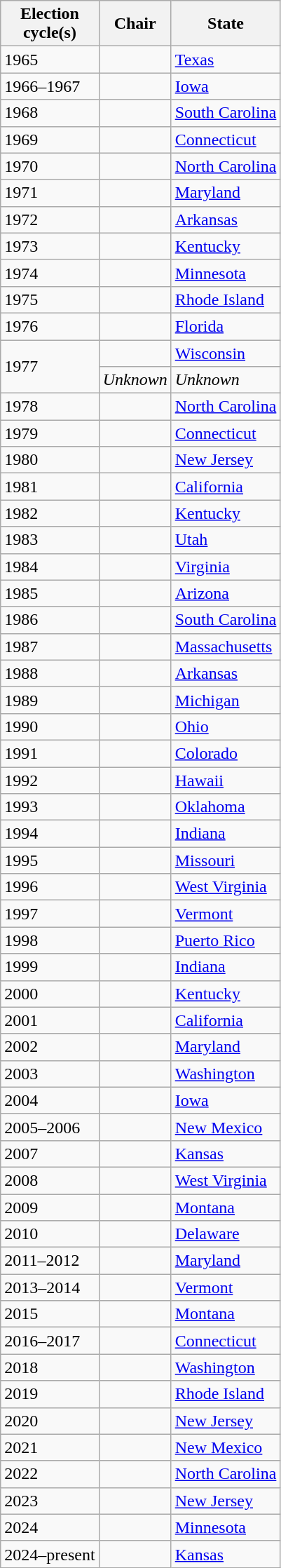<table class="wikitable sortable">
<tr>
<th>Election<br>cycle(s)</th>
<th>Chair</th>
<th>State</th>
</tr>
<tr>
<td>1965</td>
<td></td>
<td> <a href='#'>Texas</a></td>
</tr>
<tr>
<td>1966–1967</td>
<td></td>
<td> <a href='#'>Iowa</a></td>
</tr>
<tr>
<td>1968</td>
<td></td>
<td> <a href='#'>South Carolina</a></td>
</tr>
<tr>
<td>1969</td>
<td></td>
<td> <a href='#'>Connecticut</a></td>
</tr>
<tr>
<td>1970</td>
<td></td>
<td> <a href='#'>North Carolina</a></td>
</tr>
<tr>
<td>1971</td>
<td></td>
<td> <a href='#'>Maryland</a></td>
</tr>
<tr>
<td>1972</td>
<td></td>
<td> <a href='#'>Arkansas</a></td>
</tr>
<tr>
<td>1973</td>
<td></td>
<td> <a href='#'>Kentucky</a></td>
</tr>
<tr>
<td>1974</td>
<td></td>
<td> <a href='#'>Minnesota</a></td>
</tr>
<tr>
<td>1975</td>
<td></td>
<td> <a href='#'>Rhode Island</a></td>
</tr>
<tr>
<td>1976</td>
<td></td>
<td> <a href='#'>Florida</a></td>
</tr>
<tr>
<td rowspan="2">1977</td>
<td></td>
<td> <a href='#'>Wisconsin</a></td>
</tr>
<tr>
<td><em>Unknown</em></td>
<td><em>Unknown</em></td>
</tr>
<tr>
<td>1978</td>
<td></td>
<td> <a href='#'>North Carolina</a></td>
</tr>
<tr>
<td>1979</td>
<td></td>
<td> <a href='#'>Connecticut</a></td>
</tr>
<tr>
<td>1980</td>
<td></td>
<td> <a href='#'>New Jersey</a></td>
</tr>
<tr>
<td>1981</td>
<td></td>
<td> <a href='#'>California</a></td>
</tr>
<tr>
<td>1982</td>
<td></td>
<td> <a href='#'>Kentucky</a></td>
</tr>
<tr>
<td>1983</td>
<td></td>
<td> <a href='#'>Utah</a></td>
</tr>
<tr>
<td>1984</td>
<td></td>
<td> <a href='#'>Virginia</a></td>
</tr>
<tr>
<td>1985</td>
<td></td>
<td> <a href='#'>Arizona</a></td>
</tr>
<tr>
<td>1986</td>
<td></td>
<td> <a href='#'>South Carolina</a></td>
</tr>
<tr>
<td>1987</td>
<td></td>
<td> <a href='#'>Massachusetts</a></td>
</tr>
<tr>
<td>1988</td>
<td></td>
<td> <a href='#'>Arkansas</a></td>
</tr>
<tr>
<td>1989</td>
<td></td>
<td> <a href='#'>Michigan</a></td>
</tr>
<tr>
<td>1990</td>
<td></td>
<td> <a href='#'>Ohio</a></td>
</tr>
<tr>
<td>1991</td>
<td></td>
<td> <a href='#'>Colorado</a></td>
</tr>
<tr>
<td>1992</td>
<td></td>
<td> <a href='#'>Hawaii</a></td>
</tr>
<tr>
<td>1993</td>
<td></td>
<td> <a href='#'>Oklahoma</a></td>
</tr>
<tr>
<td>1994</td>
<td></td>
<td> <a href='#'>Indiana</a></td>
</tr>
<tr>
<td>1995</td>
<td></td>
<td> <a href='#'>Missouri</a></td>
</tr>
<tr>
<td>1996</td>
<td></td>
<td> <a href='#'>West Virginia</a></td>
</tr>
<tr>
<td>1997</td>
<td></td>
<td> <a href='#'>Vermont</a></td>
</tr>
<tr>
<td>1998</td>
<td></td>
<td> <a href='#'>Puerto Rico</a></td>
</tr>
<tr>
<td>1999</td>
<td></td>
<td> <a href='#'>Indiana</a></td>
</tr>
<tr>
<td>2000</td>
<td></td>
<td> <a href='#'>Kentucky</a></td>
</tr>
<tr>
<td>2001</td>
<td></td>
<td> <a href='#'>California</a></td>
</tr>
<tr>
<td>2002</td>
<td></td>
<td> <a href='#'>Maryland</a></td>
</tr>
<tr>
<td>2003</td>
<td></td>
<td> <a href='#'>Washington</a></td>
</tr>
<tr>
<td>2004</td>
<td></td>
<td> <a href='#'>Iowa</a></td>
</tr>
<tr>
<td>2005–2006</td>
<td></td>
<td> <a href='#'>New Mexico</a></td>
</tr>
<tr>
<td>2007</td>
<td></td>
<td> <a href='#'>Kansas</a></td>
</tr>
<tr>
<td>2008</td>
<td></td>
<td> <a href='#'>West Virginia</a></td>
</tr>
<tr>
<td>2009</td>
<td></td>
<td> <a href='#'>Montana</a></td>
</tr>
<tr>
<td>2010</td>
<td></td>
<td> <a href='#'>Delaware</a></td>
</tr>
<tr>
<td>2011–2012</td>
<td></td>
<td> <a href='#'>Maryland</a></td>
</tr>
<tr>
<td>2013–2014</td>
<td></td>
<td> <a href='#'>Vermont</a></td>
</tr>
<tr>
<td>2015</td>
<td></td>
<td> <a href='#'>Montana</a></td>
</tr>
<tr>
<td>2016–2017</td>
<td></td>
<td> <a href='#'>Connecticut</a></td>
</tr>
<tr>
<td>2018</td>
<td></td>
<td> <a href='#'>Washington</a></td>
</tr>
<tr>
<td>2019</td>
<td></td>
<td> <a href='#'>Rhode Island</a></td>
</tr>
<tr>
<td>2020</td>
<td></td>
<td> <a href='#'>New Jersey</a></td>
</tr>
<tr>
<td>2021</td>
<td></td>
<td> <a href='#'>New Mexico</a></td>
</tr>
<tr>
<td>2022</td>
<td></td>
<td> <a href='#'>North Carolina</a></td>
</tr>
<tr>
<td>2023</td>
<td></td>
<td> <a href='#'>New Jersey</a></td>
</tr>
<tr>
<td>2024</td>
<td></td>
<td> <a href='#'>Minnesota</a></td>
</tr>
<tr>
<td>2024–present</td>
<td></td>
<td> <a href='#'>Kansas</a></td>
</tr>
</table>
